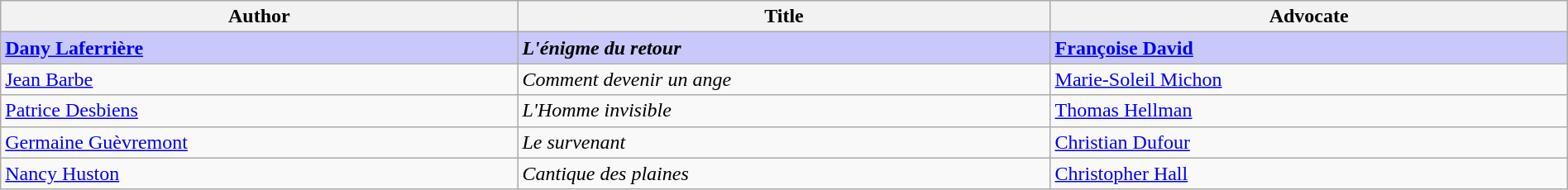<table class="wikitable" style="width:100%;">
<tr>
<th width=33%>Author</th>
<th width=34%>Title</th>
<th width=34%>Advocate</th>
</tr>
<tr>
<td style="background:#C8C8FA"><strong><a href='#'>Dany Laferrière</a></strong></td>
<td style="background:#C8C8FA"><strong><em>L'énigme du retour</em></strong></td>
<td style="background:#C8C8FA"><strong><a href='#'>Françoise David</a></strong></td>
</tr>
<tr>
<td><a href='#'>Jean Barbe</a></td>
<td><em>Comment devenir un ange</em></td>
<td><a href='#'>Marie-Soleil Michon</a></td>
</tr>
<tr>
<td><a href='#'>Patrice Desbiens</a></td>
<td><em>L'Homme invisible</em></td>
<td><a href='#'>Thomas Hellman</a></td>
</tr>
<tr>
<td><a href='#'>Germaine Guèvremont</a></td>
<td><em>Le survenant</em></td>
<td><a href='#'>Christian Dufour</a></td>
</tr>
<tr>
<td><a href='#'>Nancy Huston</a></td>
<td><em>Cantique des plaines</em></td>
<td><a href='#'>Christopher Hall</a></td>
</tr>
</table>
